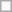<table class=wikitable>
<tr>
<td> </td>
</tr>
</table>
